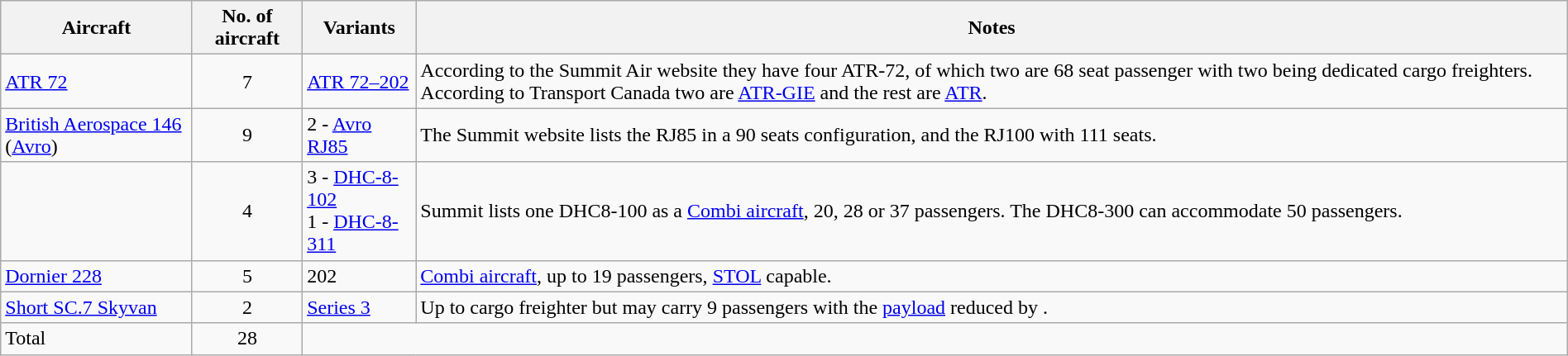<table class="wikitable" style="margin:1em auto; border-collapse:collapse">
<tr>
<th>Aircraft</th>
<th>No. of aircraft</th>
<th>Variants</th>
<th>Notes</th>
</tr>
<tr>
<td><a href='#'>ATR 72</a></td>
<td align=center>7</td>
<td><a href='#'>ATR 72–202</a></td>
<td>According to the Summit Air website they have four ATR-72, of which two are 68 seat passenger with two being dedicated cargo freighters. According to Transport Canada two are <a href='#'>ATR-GIE</a> and the rest are <a href='#'>ATR</a>.</td>
</tr>
<tr>
<td><a href='#'>British Aerospace 146</a> (<a href='#'>Avro</a>)</td>
<td align=center>9</td>
<td>2 - <a href='#'>Avro RJ85</a><br></td>
<td>The Summit website lists the RJ85 in a 90 seats configuration, and the RJ100 with 111 seats.</td>
</tr>
<tr>
<td></td>
<td align=center>4</td>
<td>3 - <a href='#'>DHC-8-102</a><br>1 - <a href='#'>DHC-8-311</a></td>
<td>Summit lists one DHC8-100 as a <a href='#'>Combi aircraft</a>, 20, 28 or 37 passengers. The DHC8-300 can accommodate 50 passengers.</td>
</tr>
<tr>
<td><a href='#'>Dornier 228</a></td>
<td align=center>5</td>
<td>202</td>
<td><a href='#'>Combi aircraft</a>, up to 19 passengers, <a href='#'>STOL</a> capable.</td>
</tr>
<tr>
<td><a href='#'>Short SC.7 Skyvan</a></td>
<td align=center>2</td>
<td><a href='#'>Series 3</a></td>
<td>Up to  cargo freighter but may carry 9 passengers with the <a href='#'>payload</a> reduced by .</td>
</tr>
<tr>
<td>Total</td>
<td align=center>28</td>
<td colspan="3"></td>
</tr>
</table>
